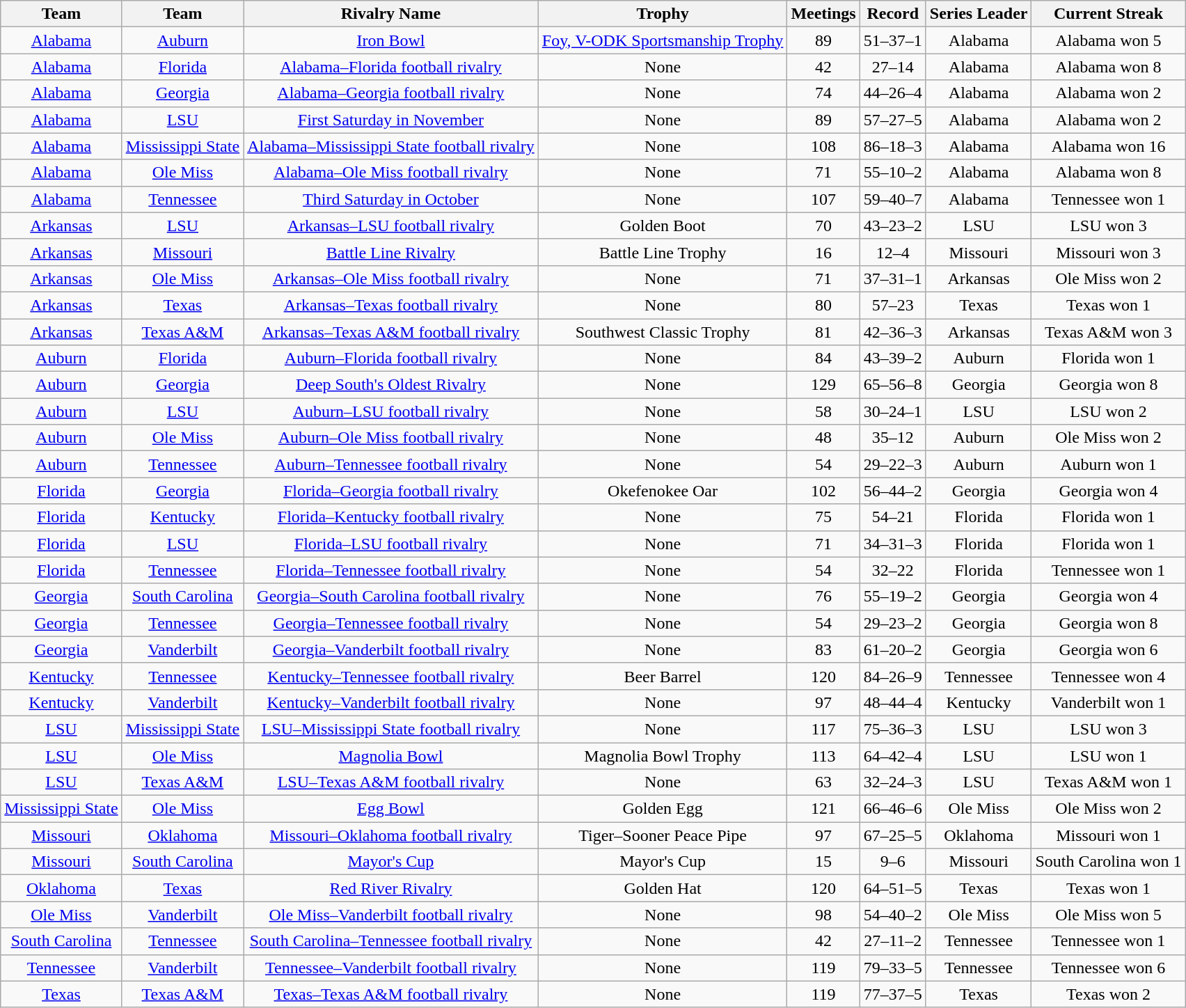<table class="wikitable sortable" style="text-align: center;">
<tr>
<th scope="col">Team</th>
<th scope="col">Team</th>
<th scope="col">Rivalry Name</th>
<th scope="col">Trophy</th>
<th scope="col">Meetings</th>
<th scope="col">Record</th>
<th scope="col">Series Leader</th>
<th scope="col">Current Streak</th>
</tr>
<tr>
<td><a href='#'>Alabama</a></td>
<td><a href='#'>Auburn</a></td>
<td><a href='#'>Iron Bowl</a></td>
<td><a href='#'>Foy, V-ODK Sportsmanship Trophy</a></td>
<td>89</td>
<td>51–37–1</td>
<td>Alabama</td>
<td>Alabama won 5</td>
</tr>
<tr>
<td><a href='#'>Alabama</a></td>
<td><a href='#'>Florida</a></td>
<td><a href='#'>Alabama–Florida football rivalry</a></td>
<td>None</td>
<td>42</td>
<td>27–14</td>
<td>Alabama</td>
<td>Alabama won 8</td>
</tr>
<tr>
<td><a href='#'>Alabama</a></td>
<td><a href='#'>Georgia</a></td>
<td><a href='#'>Alabama–Georgia football rivalry</a></td>
<td>None</td>
<td>74</td>
<td>44–26–4</td>
<td>Alabama</td>
<td>Alabama won 2</td>
</tr>
<tr>
<td><a href='#'>Alabama</a></td>
<td><a href='#'>LSU</a></td>
<td><a href='#'>First Saturday in November</a></td>
<td>None</td>
<td>89</td>
<td>57–27–5</td>
<td>Alabama</td>
<td>Alabama won 2</td>
</tr>
<tr>
<td><a href='#'>Alabama</a></td>
<td><a href='#'>Mississippi State</a></td>
<td><a href='#'>Alabama–Mississippi State football rivalry</a></td>
<td>None</td>
<td>108</td>
<td>86–18–3</td>
<td>Alabama</td>
<td>Alabama won 16</td>
</tr>
<tr>
<td><a href='#'>Alabama</a></td>
<td><a href='#'>Ole Miss</a></td>
<td><a href='#'>Alabama–Ole Miss football rivalry</a></td>
<td>None</td>
<td>71</td>
<td>55–10–2</td>
<td>Alabama</td>
<td>Alabama won 8</td>
</tr>
<tr>
<td><a href='#'>Alabama</a></td>
<td><a href='#'>Tennessee</a></td>
<td><a href='#'>Third Saturday in October</a></td>
<td>None</td>
<td>107</td>
<td>59–40–7</td>
<td>Alabama</td>
<td>Tennessee won 1</td>
</tr>
<tr>
<td><a href='#'>Arkansas</a></td>
<td><a href='#'>LSU</a></td>
<td><a href='#'>Arkansas–LSU football rivalry</a></td>
<td>Golden Boot</td>
<td>70</td>
<td>43–23–2</td>
<td>LSU</td>
<td>LSU won 3</td>
</tr>
<tr>
<td><a href='#'>Arkansas</a></td>
<td><a href='#'>Missouri</a></td>
<td><a href='#'>Battle Line Rivalry</a></td>
<td>Battle Line Trophy</td>
<td>16</td>
<td>12–4</td>
<td>Missouri</td>
<td>Missouri won 3</td>
</tr>
<tr>
<td><a href='#'>Arkansas</a></td>
<td><a href='#'>Ole Miss</a></td>
<td><a href='#'>Arkansas–Ole Miss football rivalry</a></td>
<td>None</td>
<td>71</td>
<td>37–31–1</td>
<td>Arkansas</td>
<td>Ole Miss won 2</td>
</tr>
<tr>
<td><a href='#'>Arkansas</a></td>
<td><a href='#'>Texas</a></td>
<td><a href='#'>Arkansas–Texas football rivalry</a></td>
<td>None</td>
<td>80</td>
<td>57–23</td>
<td>Texas</td>
<td>Texas won 1</td>
</tr>
<tr>
<td><a href='#'>Arkansas</a></td>
<td><a href='#'>Texas A&M</a></td>
<td><a href='#'>Arkansas–Texas A&M football rivalry</a></td>
<td>Southwest Classic Trophy</td>
<td>81</td>
<td>42–36–3</td>
<td>Arkansas</td>
<td>Texas A&M won 3</td>
</tr>
<tr>
<td><a href='#'>Auburn</a></td>
<td><a href='#'>Florida</a></td>
<td><a href='#'>Auburn–Florida football rivalry</a></td>
<td>None</td>
<td>84</td>
<td>43–39–2</td>
<td>Auburn</td>
<td>Florida won 1</td>
</tr>
<tr>
<td><a href='#'>Auburn</a></td>
<td><a href='#'>Georgia</a></td>
<td><a href='#'>Deep South's Oldest Rivalry</a></td>
<td>None</td>
<td>129</td>
<td>65–56–8</td>
<td>Georgia</td>
<td>Georgia won 8</td>
</tr>
<tr>
<td><a href='#'>Auburn</a></td>
<td><a href='#'>LSU</a></td>
<td><a href='#'>Auburn–LSU football rivalry</a></td>
<td>None</td>
<td>58</td>
<td>30–24–1</td>
<td>LSU</td>
<td>LSU won 2</td>
</tr>
<tr>
<td><a href='#'>Auburn</a></td>
<td><a href='#'>Ole Miss</a></td>
<td><a href='#'>Auburn–Ole Miss football rivalry</a></td>
<td>None</td>
<td>48</td>
<td>35–12</td>
<td>Auburn</td>
<td>Ole Miss won 2</td>
</tr>
<tr>
<td><a href='#'>Auburn</a></td>
<td><a href='#'>Tennessee</a></td>
<td><a href='#'>Auburn–Tennessee football rivalry</a></td>
<td>None</td>
<td>54</td>
<td>29–22–3</td>
<td>Auburn</td>
<td>Auburn won 1</td>
</tr>
<tr>
<td><a href='#'>Florida</a></td>
<td><a href='#'>Georgia</a></td>
<td><a href='#'>Florida–Georgia football rivalry</a></td>
<td>Okefenokee Oar</td>
<td>102</td>
<td>56–44–2</td>
<td>Georgia</td>
<td>Georgia won 4</td>
</tr>
<tr>
<td><a href='#'>Florida</a></td>
<td><a href='#'>Kentucky</a></td>
<td><a href='#'>Florida–Kentucky football rivalry</a></td>
<td>None</td>
<td>75</td>
<td>54–21</td>
<td>Florida</td>
<td>Florida won 1</td>
</tr>
<tr>
<td><a href='#'>Florida</a></td>
<td><a href='#'>LSU</a></td>
<td><a href='#'>Florida–LSU football rivalry</a></td>
<td>None</td>
<td>71</td>
<td>34–31–3</td>
<td>Florida</td>
<td>Florida won 1</td>
</tr>
<tr>
<td><a href='#'>Florida</a></td>
<td><a href='#'>Tennessee</a></td>
<td><a href='#'>Florida–Tennessee football rivalry</a></td>
<td>None</td>
<td>54</td>
<td>32–22</td>
<td>Florida</td>
<td>Tennessee won 1</td>
</tr>
<tr>
<td><a href='#'>Georgia</a></td>
<td><a href='#'>South Carolina</a></td>
<td><a href='#'>Georgia–South Carolina football rivalry</a></td>
<td>None</td>
<td>76</td>
<td>55–19–2</td>
<td>Georgia</td>
<td>Georgia won 4</td>
</tr>
<tr>
<td><a href='#'>Georgia</a></td>
<td><a href='#'>Tennessee</a></td>
<td><a href='#'>Georgia–Tennessee football rivalry</a></td>
<td>None</td>
<td>54</td>
<td>29–23–2</td>
<td>Georgia</td>
<td>Georgia won 8</td>
</tr>
<tr>
<td><a href='#'>Georgia</a></td>
<td><a href='#'>Vanderbilt</a></td>
<td><a href='#'>Georgia–Vanderbilt football rivalry</a></td>
<td>None</td>
<td>83</td>
<td>61–20–2</td>
<td>Georgia</td>
<td>Georgia won 6</td>
</tr>
<tr>
<td><a href='#'>Kentucky</a></td>
<td><a href='#'>Tennessee</a></td>
<td><a href='#'>Kentucky–Tennessee football rivalry</a></td>
<td>Beer Barrel</td>
<td>120</td>
<td>84–26–9</td>
<td>Tennessee</td>
<td>Tennessee won 4</td>
</tr>
<tr>
<td><a href='#'>Kentucky</a></td>
<td><a href='#'>Vanderbilt</a></td>
<td><a href='#'>Kentucky–Vanderbilt football rivalry</a></td>
<td>None</td>
<td>97</td>
<td>48–44–4</td>
<td>Kentucky</td>
<td>Vanderbilt won 1</td>
</tr>
<tr>
<td><a href='#'>LSU</a></td>
<td><a href='#'>Mississippi State</a></td>
<td><a href='#'>LSU–Mississippi State football rivalry</a></td>
<td>None</td>
<td>117</td>
<td>75–36–3</td>
<td>LSU</td>
<td>LSU won 3</td>
</tr>
<tr>
<td><a href='#'>LSU</a></td>
<td><a href='#'>Ole Miss</a></td>
<td><a href='#'>Magnolia Bowl</a></td>
<td>Magnolia Bowl Trophy</td>
<td>113</td>
<td>64–42–4</td>
<td>LSU</td>
<td>LSU won 1</td>
</tr>
<tr>
<td><a href='#'>LSU</a></td>
<td><a href='#'>Texas A&M</a></td>
<td><a href='#'>LSU–Texas A&M football rivalry</a></td>
<td>None</td>
<td>63</td>
<td>32–24–3</td>
<td>LSU</td>
<td>Texas A&M won 1</td>
</tr>
<tr>
<td><a href='#'>Mississippi State</a></td>
<td><a href='#'>Ole Miss</a></td>
<td><a href='#'>Egg Bowl</a></td>
<td>Golden Egg</td>
<td>121</td>
<td>66–46–6</td>
<td>Ole Miss</td>
<td>Ole Miss won 2</td>
</tr>
<tr>
<td><a href='#'>Missouri</a></td>
<td><a href='#'>Oklahoma</a></td>
<td><a href='#'>Missouri–Oklahoma football rivalry</a></td>
<td>Tiger–Sooner Peace Pipe</td>
<td>97</td>
<td>67–25–5</td>
<td>Oklahoma</td>
<td>Missouri won 1</td>
</tr>
<tr>
<td><a href='#'>Missouri</a></td>
<td><a href='#'>South Carolina</a></td>
<td><a href='#'>Mayor's Cup</a></td>
<td>Mayor's Cup</td>
<td>15</td>
<td>9–6</td>
<td>Missouri</td>
<td>South Carolina won 1</td>
</tr>
<tr>
<td><a href='#'>Oklahoma</a></td>
<td><a href='#'>Texas</a></td>
<td><a href='#'>Red River Rivalry</a></td>
<td>Golden Hat</td>
<td>120</td>
<td>64–51–5</td>
<td>Texas</td>
<td>Texas won 1</td>
</tr>
<tr>
<td><a href='#'>Ole Miss</a></td>
<td><a href='#'>Vanderbilt</a></td>
<td><a href='#'>Ole Miss–Vanderbilt football rivalry</a></td>
<td>None</td>
<td>98</td>
<td>54–40–2</td>
<td>Ole Miss</td>
<td>Ole Miss won 5</td>
</tr>
<tr>
<td><a href='#'>South Carolina</a></td>
<td><a href='#'>Tennessee</a></td>
<td><a href='#'>South Carolina–Tennessee football rivalry</a></td>
<td>None</td>
<td>42</td>
<td>27–11–2</td>
<td>Tennessee</td>
<td>Tennessee won 1</td>
</tr>
<tr>
<td><a href='#'>Tennessee</a></td>
<td><a href='#'>Vanderbilt</a></td>
<td><a href='#'>Tennessee–Vanderbilt football rivalry</a></td>
<td>None</td>
<td>119</td>
<td>79–33–5</td>
<td>Tennessee</td>
<td>Tennessee won 6</td>
</tr>
<tr>
<td><a href='#'>Texas</a></td>
<td><a href='#'>Texas A&M</a></td>
<td><a href='#'>Texas–Texas A&M football rivalry</a></td>
<td>None</td>
<td>119</td>
<td>77–37–5</td>
<td>Texas</td>
<td>Texas won 2</td>
</tr>
</table>
